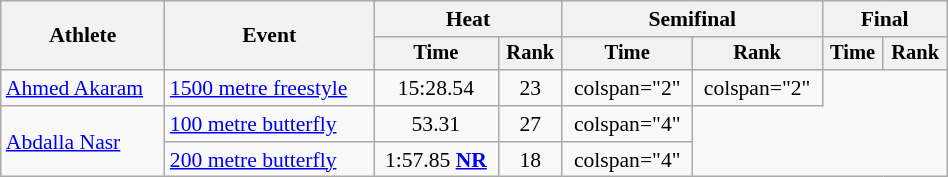<table class="wikitable" style="text-align:center; font-size:90%; width:50%;">
<tr>
<th rowspan="2">Athlete</th>
<th rowspan="2">Event</th>
<th colspan="2">Heat</th>
<th colspan="2">Semifinal</th>
<th colspan="2">Final</th>
</tr>
<tr style="font-size:95%">
<th>Time</th>
<th>Rank</th>
<th>Time</th>
<th>Rank</th>
<th>Time</th>
<th>Rank</th>
</tr>
<tr align=center>
<td align=left><a href='#'>Ahmed Akaram</a></td>
<td align=left><a href='#'>1500 metre freestyle</a></td>
<td>15:28.54</td>
<td>23</td>
<td>colspan="2" </td>
<td>colspan="2" </td>
</tr>
<tr align=center>
<td align=left rowspan="2"><a href='#'>Abdalla Nasr</a></td>
<td align=left><a href='#'>100 metre butterfly</a></td>
<td>53.31</td>
<td>27</td>
<td>colspan="4" </td>
</tr>
<tr align=center>
<td align=left><a href='#'>200 metre butterfly</a></td>
<td>1:57.85 <strong><a href='#'>NR</a></strong></td>
<td>18</td>
<td>colspan="4" </td>
</tr>
</table>
